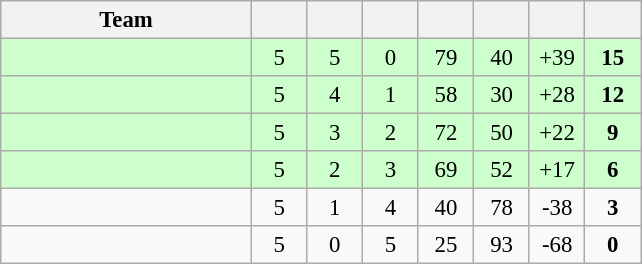<table class="wikitable" style="text-align:center;font-size:95%">
<tr>
<th width=160>Team</th>
<th width=30></th>
<th width=30></th>
<th width=30></th>
<th width=30></th>
<th width=30></th>
<th width=30></th>
<th width=30></th>
</tr>
<tr bgcolor=ccffcc>
<td align="left"></td>
<td>5</td>
<td>5</td>
<td>0</td>
<td>79</td>
<td>40</td>
<td>+39</td>
<td><strong>15</strong></td>
</tr>
<tr bgcolor=ccffcc>
<td align="left"></td>
<td>5</td>
<td>4</td>
<td>1</td>
<td>58</td>
<td>30</td>
<td>+28</td>
<td><strong>12</strong></td>
</tr>
<tr bgcolor=ccffcc>
<td align="left"></td>
<td>5</td>
<td>3</td>
<td>2</td>
<td>72</td>
<td>50</td>
<td>+22</td>
<td><strong>9</strong></td>
</tr>
<tr bgcolor=ccffcc>
<td align="left"></td>
<td>5</td>
<td>2</td>
<td>3</td>
<td>69</td>
<td>52</td>
<td>+17</td>
<td><strong>6</strong></td>
</tr>
<tr>
<td align="left"></td>
<td>5</td>
<td>1</td>
<td>4</td>
<td>40</td>
<td>78</td>
<td>-38</td>
<td><strong>3</strong></td>
</tr>
<tr>
<td align="left"></td>
<td>5</td>
<td>0</td>
<td>5</td>
<td>25</td>
<td>93</td>
<td>-68</td>
<td><strong>0</strong></td>
</tr>
</table>
